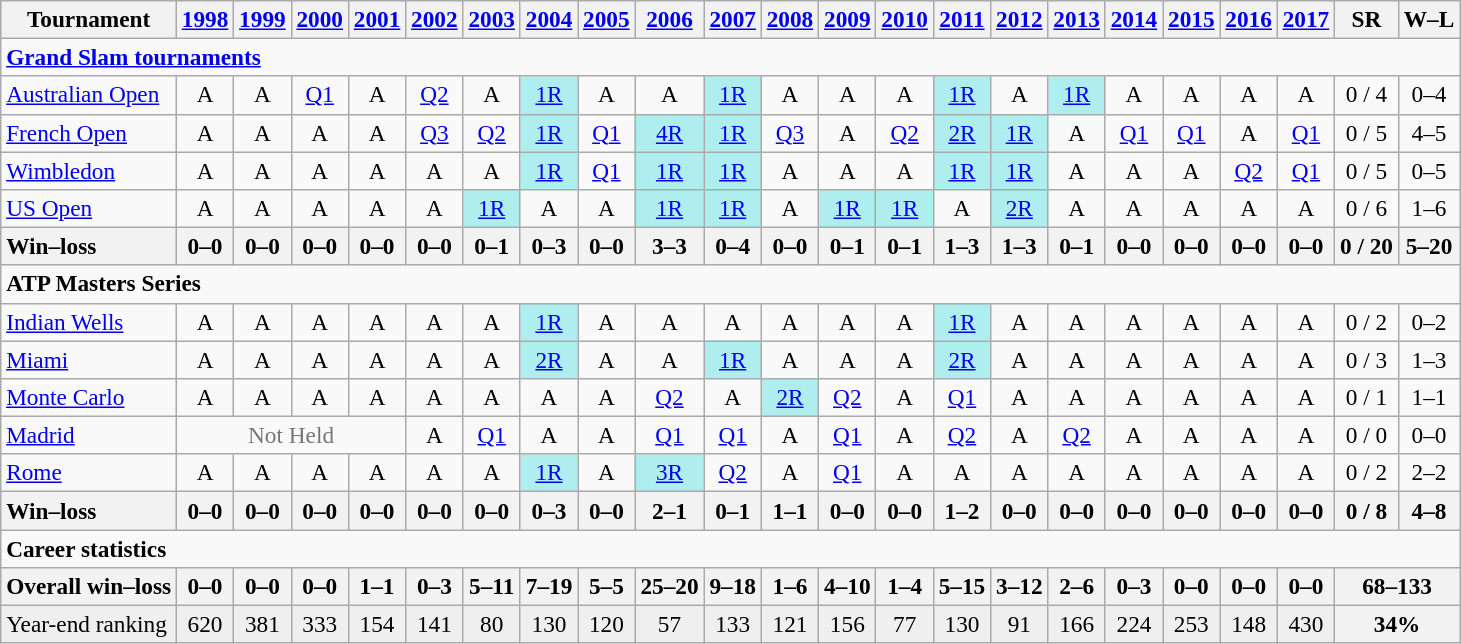<table class=wikitable style=text-align:center;font-size:97%>
<tr>
<th>Tournament</th>
<th><a href='#'>1998</a></th>
<th><a href='#'>1999</a></th>
<th><a href='#'>2000</a></th>
<th><a href='#'>2001</a></th>
<th><a href='#'>2002</a></th>
<th><a href='#'>2003</a></th>
<th><a href='#'>2004</a></th>
<th><a href='#'>2005</a></th>
<th><a href='#'>2006</a></th>
<th><a href='#'>2007</a></th>
<th><a href='#'>2008</a></th>
<th><a href='#'>2009</a></th>
<th><a href='#'>2010</a></th>
<th><a href='#'>2011</a></th>
<th><a href='#'>2012</a></th>
<th><a href='#'>2013</a></th>
<th><a href='#'>2014</a></th>
<th><a href='#'>2015</a></th>
<th><a href='#'>2016</a></th>
<th><a href='#'>2017</a></th>
<th>SR</th>
<th>W–L</th>
</tr>
<tr>
<td colspan=23 align=left><strong><a href='#'>Grand Slam tournaments</a></strong></td>
</tr>
<tr>
<td align=left><a href='#'>Australian Open</a></td>
<td>A</td>
<td>A</td>
<td><a href='#'>Q1</a></td>
<td>A</td>
<td><a href='#'>Q2</a></td>
<td>A</td>
<td bgcolor=afeeee><a href='#'>1R</a></td>
<td>A</td>
<td>A</td>
<td bgcolor=afeeee><a href='#'>1R</a></td>
<td>A</td>
<td>A</td>
<td>A</td>
<td bgcolor=afeeee><a href='#'>1R</a></td>
<td>A</td>
<td bgcolor=afeeee><a href='#'>1R</a></td>
<td>A</td>
<td>A</td>
<td>A</td>
<td>A</td>
<td>0 / 4</td>
<td>0–4</td>
</tr>
<tr>
<td align=left><a href='#'>French Open</a></td>
<td>A</td>
<td>A</td>
<td>A</td>
<td>A</td>
<td><a href='#'>Q3</a></td>
<td><a href='#'>Q2</a></td>
<td bgcolor=afeeee><a href='#'>1R</a></td>
<td><a href='#'>Q1</a></td>
<td bgcolor=afeeee><a href='#'>4R</a></td>
<td bgcolor=afeeee><a href='#'>1R</a></td>
<td><a href='#'>Q3</a></td>
<td>A</td>
<td><a href='#'>Q2</a></td>
<td bgcolor=afeeee><a href='#'>2R</a></td>
<td bgcolor=afeeee><a href='#'>1R</a></td>
<td>A</td>
<td><a href='#'>Q1</a></td>
<td><a href='#'>Q1</a></td>
<td>A</td>
<td><a href='#'>Q1</a></td>
<td>0 / 5</td>
<td>4–5</td>
</tr>
<tr>
<td align=left><a href='#'>Wimbledon</a></td>
<td>A</td>
<td>A</td>
<td>A</td>
<td>A</td>
<td>A</td>
<td>A</td>
<td bgcolor=afeeee><a href='#'>1R</a></td>
<td><a href='#'>Q1</a></td>
<td bgcolor=afeeee><a href='#'>1R</a></td>
<td bgcolor=afeeee><a href='#'>1R</a></td>
<td>A</td>
<td>A</td>
<td>A</td>
<td bgcolor=afeeee><a href='#'>1R</a></td>
<td bgcolor=afeeee><a href='#'>1R</a></td>
<td>A</td>
<td>A</td>
<td>A</td>
<td><a href='#'>Q2</a></td>
<td><a href='#'>Q1</a></td>
<td>0 / 5</td>
<td>0–5</td>
</tr>
<tr>
<td align=left><a href='#'>US Open</a></td>
<td>A</td>
<td>A</td>
<td>A</td>
<td>A</td>
<td>A</td>
<td bgcolor=afeeee><a href='#'>1R</a></td>
<td>A</td>
<td>A</td>
<td bgcolor=afeeee><a href='#'>1R</a></td>
<td bgcolor=afeeee><a href='#'>1R</a></td>
<td>A</td>
<td bgcolor=afeeee><a href='#'>1R</a></td>
<td bgcolor=afeeee><a href='#'>1R</a></td>
<td>A</td>
<td bgcolor=afeeee><a href='#'>2R</a></td>
<td>A</td>
<td>A</td>
<td>A</td>
<td>A</td>
<td>A</td>
<td>0 / 6</td>
<td>1–6</td>
</tr>
<tr>
<th style=text-align:left>Win–loss</th>
<th>0–0</th>
<th>0–0</th>
<th>0–0</th>
<th>0–0</th>
<th>0–0</th>
<th>0–1</th>
<th>0–3</th>
<th>0–0</th>
<th>3–3</th>
<th>0–4</th>
<th>0–0</th>
<th>0–1</th>
<th>0–1</th>
<th>1–3</th>
<th>1–3</th>
<th>0–1</th>
<th>0–0</th>
<th>0–0</th>
<th>0–0</th>
<th>0–0</th>
<th>0 / 20</th>
<th>5–20</th>
</tr>
<tr>
<td colspan="23" align="left"><strong>ATP Masters Series</strong></td>
</tr>
<tr>
<td align=left><a href='#'>Indian Wells</a></td>
<td>A</td>
<td>A</td>
<td>A</td>
<td>A</td>
<td>A</td>
<td>A</td>
<td bgcolor=afeeee><a href='#'>1R</a></td>
<td>A</td>
<td>A</td>
<td>A</td>
<td>A</td>
<td>A</td>
<td>A</td>
<td bgcolor=afeeee><a href='#'>1R</a></td>
<td>A</td>
<td>A</td>
<td>A</td>
<td>A</td>
<td>A</td>
<td>A</td>
<td>0 / 2</td>
<td>0–2</td>
</tr>
<tr>
<td align=left><a href='#'>Miami</a></td>
<td>A</td>
<td>A</td>
<td>A</td>
<td>A</td>
<td>A</td>
<td>A</td>
<td bgcolor=afeeee><a href='#'>2R</a></td>
<td>A</td>
<td>A</td>
<td bgcolor=afeeee><a href='#'>1R</a></td>
<td>A</td>
<td>A</td>
<td>A</td>
<td bgcolor=afeeee><a href='#'>2R</a></td>
<td>A</td>
<td>A</td>
<td>A</td>
<td>A</td>
<td>A</td>
<td>A</td>
<td>0 / 3</td>
<td>1–3</td>
</tr>
<tr>
<td align=left><a href='#'>Monte Carlo</a></td>
<td>A</td>
<td>A</td>
<td>A</td>
<td>A</td>
<td>A</td>
<td>A</td>
<td>A</td>
<td>A</td>
<td><a href='#'>Q2</a></td>
<td>A</td>
<td bgcolor=afeeee><a href='#'>2R</a></td>
<td><a href='#'>Q2</a></td>
<td>A</td>
<td><a href='#'>Q1</a></td>
<td>A</td>
<td>A</td>
<td>A</td>
<td>A</td>
<td>A</td>
<td>A</td>
<td>0 / 1</td>
<td>1–1</td>
</tr>
<tr>
<td align=left><a href='#'>Madrid</a></td>
<td colspan=4 style=color:#767676>Not Held</td>
<td>A</td>
<td><a href='#'>Q1</a></td>
<td>A</td>
<td>A</td>
<td><a href='#'>Q1</a></td>
<td><a href='#'>Q1</a></td>
<td>A</td>
<td><a href='#'>Q1</a></td>
<td>A</td>
<td><a href='#'>Q2</a></td>
<td>A</td>
<td><a href='#'>Q2</a></td>
<td>A</td>
<td>A</td>
<td>A</td>
<td>A</td>
<td>0 / 0</td>
<td>0–0</td>
</tr>
<tr>
<td align=left><a href='#'>Rome</a></td>
<td>A</td>
<td>A</td>
<td>A</td>
<td>A</td>
<td>A</td>
<td>A</td>
<td bgcolor=afeeee><a href='#'>1R</a></td>
<td>A</td>
<td bgcolor=afeeee><a href='#'>3R</a></td>
<td><a href='#'>Q2</a></td>
<td>A</td>
<td><a href='#'>Q1</a></td>
<td>A</td>
<td>A</td>
<td>A</td>
<td>A</td>
<td>A</td>
<td>A</td>
<td>A</td>
<td>A</td>
<td>0 / 2</td>
<td>2–2</td>
</tr>
<tr>
<th style=text-align:left>Win–loss</th>
<th>0–0</th>
<th>0–0</th>
<th>0–0</th>
<th>0–0</th>
<th>0–0</th>
<th>0–0</th>
<th>0–3</th>
<th>0–0</th>
<th>2–1</th>
<th>0–1</th>
<th>1–1</th>
<th>0–0</th>
<th>0–0</th>
<th>1–2</th>
<th>0–0</th>
<th>0–0</th>
<th>0–0</th>
<th>0–0</th>
<th>0–0</th>
<th>0–0</th>
<th>0 / 8</th>
<th>4–8</th>
</tr>
<tr>
<td colspan=23 align="left"><strong>Career statistics</strong></td>
</tr>
<tr>
<th style=text-align:left>Overall win–loss</th>
<th>0–0</th>
<th>0–0</th>
<th>0–0</th>
<th>1–1</th>
<th>0–3</th>
<th>5–11</th>
<th>7–19</th>
<th>5–5</th>
<th>25–20</th>
<th>9–18</th>
<th>1–6</th>
<th>4–10</th>
<th>1–4</th>
<th>5–15</th>
<th>3–12</th>
<th>2–6</th>
<th>0–3</th>
<th>0–0</th>
<th>0–0</th>
<th>0–0</th>
<th colspan=2>68–133</th>
</tr>
<tr bgcolor="efefef">
<td align=left>Year-end ranking</td>
<td>620</td>
<td>381</td>
<td>333</td>
<td>154</td>
<td>141</td>
<td>80</td>
<td>130</td>
<td>120</td>
<td>57</td>
<td>133</td>
<td>121</td>
<td>156</td>
<td>77</td>
<td>130</td>
<td>91</td>
<td>166</td>
<td>224</td>
<td>253</td>
<td>148</td>
<td>430</td>
<th colspan=2>34%</th>
</tr>
</table>
